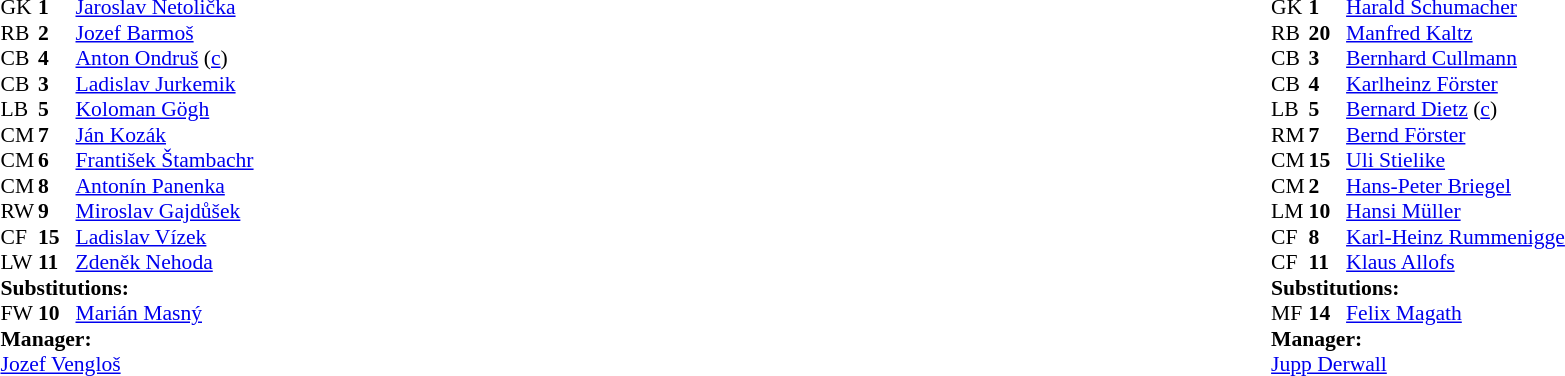<table style="width:100%;">
<tr>
<td style="vertical-align:top; width:40%;"><br><table style="font-size:90%" cellspacing="0" cellpadding="0">
<tr>
<th width="25"></th>
<th width="25"></th>
</tr>
<tr>
<td>GK</td>
<td><strong>1</strong></td>
<td><a href='#'>Jaroslav Netolička</a></td>
</tr>
<tr>
<td>RB</td>
<td><strong>2</strong></td>
<td><a href='#'>Jozef Barmoš</a></td>
</tr>
<tr>
<td>CB</td>
<td><strong>4</strong></td>
<td><a href='#'>Anton Ondruš</a> (<a href='#'>c</a>)</td>
</tr>
<tr>
<td>CB</td>
<td><strong>3</strong></td>
<td><a href='#'>Ladislav Jurkemik</a></td>
</tr>
<tr>
<td>LB</td>
<td><strong>5</strong></td>
<td><a href='#'>Koloman Gögh</a></td>
</tr>
<tr>
<td>CM</td>
<td><strong>7</strong></td>
<td><a href='#'>Ján Kozák</a></td>
</tr>
<tr>
<td>CM</td>
<td><strong>6</strong></td>
<td><a href='#'>František Štambachr</a></td>
</tr>
<tr>
<td>CM</td>
<td><strong>8</strong></td>
<td><a href='#'>Antonín Panenka</a></td>
</tr>
<tr>
<td>RW</td>
<td><strong>9</strong></td>
<td><a href='#'>Miroslav Gajdůšek</a></td>
<td></td>
<td></td>
</tr>
<tr>
<td>CF</td>
<td><strong>15</strong></td>
<td><a href='#'>Ladislav Vízek</a></td>
</tr>
<tr>
<td>LW</td>
<td><strong>11</strong></td>
<td><a href='#'>Zdeněk Nehoda</a></td>
</tr>
<tr>
<td colspan=3><strong>Substitutions:</strong></td>
</tr>
<tr>
<td>FW</td>
<td><strong>10</strong></td>
<td><a href='#'>Marián Masný</a></td>
<td></td>
<td></td>
</tr>
<tr>
<td colspan=3><strong>Manager:</strong></td>
</tr>
<tr>
<td colspan=3><a href='#'>Jozef Vengloš</a></td>
</tr>
</table>
</td>
<td valign="top"></td>
<td style="vertical-align:top; width:50%;"><br><table style="font-size:90%; margin:auto;" cellspacing="0" cellpadding="0">
<tr>
<th width=25></th>
<th width=25></th>
</tr>
<tr>
<td>GK</td>
<td><strong>1</strong></td>
<td><a href='#'>Harald Schumacher</a></td>
</tr>
<tr>
<td>RB</td>
<td><strong>20</strong></td>
<td><a href='#'>Manfred Kaltz</a></td>
</tr>
<tr>
<td>CB</td>
<td><strong>3</strong></td>
<td><a href='#'>Bernhard Cullmann</a></td>
</tr>
<tr>
<td>CB</td>
<td><strong>4</strong></td>
<td><a href='#'>Karlheinz Förster</a></td>
</tr>
<tr>
<td>LB</td>
<td><strong>5</strong></td>
<td><a href='#'>Bernard Dietz</a> (<a href='#'>c</a>)</td>
<td></td>
</tr>
<tr>
<td>RM</td>
<td><strong>7</strong></td>
<td><a href='#'>Bernd Förster</a></td>
<td></td>
<td></td>
</tr>
<tr>
<td>CM</td>
<td><strong>15</strong></td>
<td><a href='#'>Uli Stielike</a></td>
</tr>
<tr>
<td>CM</td>
<td><strong>2</strong></td>
<td><a href='#'>Hans-Peter Briegel</a></td>
</tr>
<tr>
<td>LM</td>
<td><strong>10</strong></td>
<td><a href='#'>Hansi Müller</a></td>
</tr>
<tr>
<td>CF</td>
<td><strong>8</strong></td>
<td><a href='#'>Karl-Heinz Rummenigge</a></td>
</tr>
<tr>
<td>CF</td>
<td><strong>11</strong></td>
<td><a href='#'>Klaus Allofs</a></td>
<td></td>
</tr>
<tr>
<td colspan=3><strong>Substitutions:</strong></td>
</tr>
<tr>
<td>MF</td>
<td><strong>14</strong></td>
<td><a href='#'>Felix Magath</a></td>
<td></td>
<td></td>
</tr>
<tr>
<td colspan=3><strong>Manager:</strong></td>
</tr>
<tr>
<td colspan=3><a href='#'>Jupp Derwall</a></td>
</tr>
</table>
</td>
</tr>
</table>
